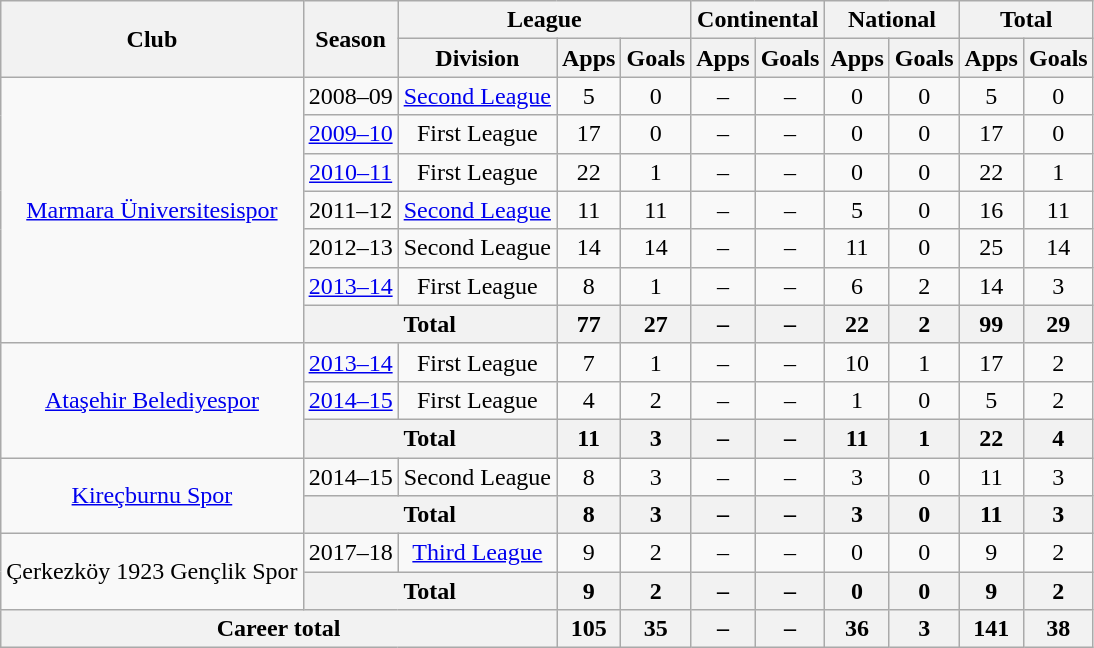<table class="wikitable" style="text-align: center;">
<tr>
<th rowspan=2>Club</th>
<th rowspan=2>Season</th>
<th colspan=3>League</th>
<th colspan=2>Continental</th>
<th colspan=2>National</th>
<th colspan=2>Total</th>
</tr>
<tr>
<th>Division</th>
<th>Apps</th>
<th>Goals</th>
<th>Apps</th>
<th>Goals</th>
<th>Apps</th>
<th>Goals</th>
<th>Apps</th>
<th>Goals</th>
</tr>
<tr>
<td rowspan=7><a href='#'>Marmara Üniversitesispor</a></td>
<td>2008–09</td>
<td><a href='#'>Second League</a></td>
<td>5</td>
<td>0</td>
<td>–</td>
<td>–</td>
<td>0</td>
<td>0</td>
<td>5</td>
<td>0</td>
</tr>
<tr>
<td><a href='#'>2009–10</a></td>
<td>First League</td>
<td>17</td>
<td>0</td>
<td>–</td>
<td>–</td>
<td>0</td>
<td>0</td>
<td>17</td>
<td>0</td>
</tr>
<tr>
<td><a href='#'>2010–11</a></td>
<td>First League</td>
<td>22</td>
<td>1</td>
<td>–</td>
<td>–</td>
<td>0</td>
<td>0</td>
<td>22</td>
<td>1</td>
</tr>
<tr>
<td>2011–12</td>
<td><a href='#'>Second League</a></td>
<td>11</td>
<td>11</td>
<td>–</td>
<td>–</td>
<td>5</td>
<td>0</td>
<td>16</td>
<td>11</td>
</tr>
<tr>
<td>2012–13</td>
<td>Second League</td>
<td>14</td>
<td>14</td>
<td>–</td>
<td>–</td>
<td>11</td>
<td>0</td>
<td>25</td>
<td>14</td>
</tr>
<tr>
<td><a href='#'>2013–14</a></td>
<td>First League</td>
<td>8</td>
<td>1</td>
<td>–</td>
<td>–</td>
<td>6</td>
<td>2</td>
<td>14</td>
<td>3</td>
</tr>
<tr>
<th colspan=2>Total</th>
<th>77</th>
<th>27</th>
<th>–</th>
<th>–</th>
<th>22</th>
<th>2</th>
<th>99</th>
<th>29</th>
</tr>
<tr>
<td rowspan=3><a href='#'>Ataşehir Belediyespor</a></td>
<td><a href='#'>2013–14</a></td>
<td>First League</td>
<td>7</td>
<td>1</td>
<td>–</td>
<td>–</td>
<td>10</td>
<td>1</td>
<td>17</td>
<td>2</td>
</tr>
<tr>
<td><a href='#'>2014–15</a></td>
<td>First League</td>
<td>4</td>
<td>2</td>
<td>–</td>
<td>–</td>
<td>1</td>
<td>0</td>
<td>5</td>
<td>2</td>
</tr>
<tr>
<th colspan=2>Total</th>
<th>11</th>
<th>3</th>
<th>–</th>
<th>–</th>
<th>11</th>
<th>1</th>
<th>22</th>
<th>4</th>
</tr>
<tr>
<td rowspan=2><a href='#'>Kireçburnu Spor</a></td>
<td>2014–15</td>
<td>Second League</td>
<td>8</td>
<td>3</td>
<td>–</td>
<td>–</td>
<td>3</td>
<td>0</td>
<td>11</td>
<td>3</td>
</tr>
<tr>
<th colspan=2>Total</th>
<th>8</th>
<th>3</th>
<th>–</th>
<th>–</th>
<th>3</th>
<th>0</th>
<th>11</th>
<th>3</th>
</tr>
<tr>
<td rowspan=2>Çerkezköy 1923 Gençlik Spor</td>
<td>2017–18</td>
<td><a href='#'>Third League</a></td>
<td>9</td>
<td>2</td>
<td>–</td>
<td>–</td>
<td>0</td>
<td>0</td>
<td>9</td>
<td>2</td>
</tr>
<tr>
<th colspan=2>Total</th>
<th>9</th>
<th>2</th>
<th>–</th>
<th>–</th>
<th>0</th>
<th>0</th>
<th>9</th>
<th>2</th>
</tr>
<tr>
<th colspan=3>Career total</th>
<th>105</th>
<th>35</th>
<th>–</th>
<th>–</th>
<th>36</th>
<th>3</th>
<th>141</th>
<th>38</th>
</tr>
</table>
